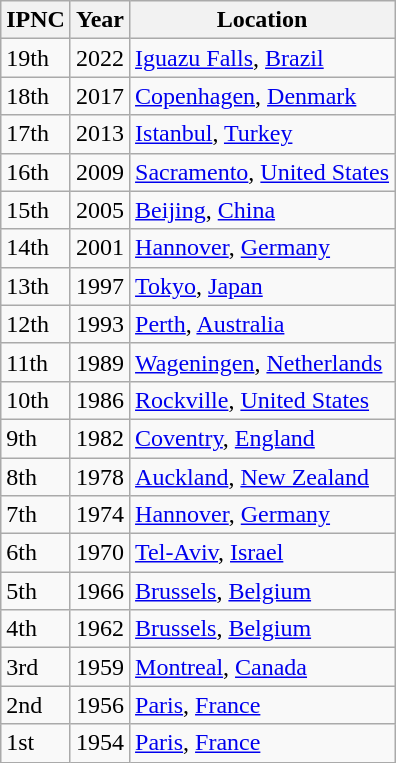<table class="wikitable">
<tr>
<th>IPNC</th>
<th>Year</th>
<th>Location</th>
</tr>
<tr>
<td>19th</td>
<td>2022</td>
<td><a href='#'>Iguazu Falls</a>, <a href='#'>Brazil</a></td>
</tr>
<tr>
<td>18th</td>
<td>2017</td>
<td><a href='#'>Copenhagen</a>, <a href='#'>Denmark</a></td>
</tr>
<tr>
<td>17th</td>
<td>2013</td>
<td><a href='#'>Istanbul</a>, <a href='#'>Turkey</a></td>
</tr>
<tr>
<td>16th</td>
<td>2009</td>
<td><a href='#'>Sacramento</a>, <a href='#'>United States</a></td>
</tr>
<tr>
<td>15th</td>
<td>2005</td>
<td><a href='#'>Beijing</a>, <a href='#'>China</a></td>
</tr>
<tr>
<td>14th</td>
<td>2001</td>
<td><a href='#'>Hannover</a>, <a href='#'>Germany</a></td>
</tr>
<tr>
<td>13th</td>
<td>1997</td>
<td><a href='#'>Tokyo</a>, <a href='#'>Japan</a></td>
</tr>
<tr>
<td>12th</td>
<td>1993</td>
<td><a href='#'>Perth</a>, <a href='#'>Australia</a></td>
</tr>
<tr>
<td>11th</td>
<td>1989</td>
<td><a href='#'>Wageningen</a>, <a href='#'>Netherlands</a></td>
</tr>
<tr>
<td>10th</td>
<td>1986</td>
<td><a href='#'>Rockville</a>, <a href='#'>United States</a></td>
</tr>
<tr>
<td>9th</td>
<td>1982</td>
<td><a href='#'>Coventry</a>, <a href='#'>England</a></td>
</tr>
<tr>
<td>8th</td>
<td>1978</td>
<td><a href='#'>Auckland</a>, <a href='#'>New Zealand</a></td>
</tr>
<tr>
<td>7th</td>
<td>1974</td>
<td><a href='#'>Hannover</a>, <a href='#'>Germany</a></td>
</tr>
<tr>
<td>6th</td>
<td>1970</td>
<td><a href='#'>Tel-Aviv</a>, <a href='#'>Israel</a></td>
</tr>
<tr>
<td>5th</td>
<td>1966</td>
<td><a href='#'>Brussels</a>, <a href='#'>Belgium</a></td>
</tr>
<tr>
<td>4th</td>
<td>1962</td>
<td><a href='#'>Brussels</a>, <a href='#'>Belgium</a></td>
</tr>
<tr>
<td>3rd</td>
<td>1959</td>
<td><a href='#'>Montreal</a>, <a href='#'>Canada</a></td>
</tr>
<tr>
<td>2nd</td>
<td>1956</td>
<td><a href='#'>Paris</a>, <a href='#'>France</a></td>
</tr>
<tr>
<td>1st</td>
<td>1954</td>
<td><a href='#'>Paris</a>, <a href='#'>France</a></td>
</tr>
</table>
